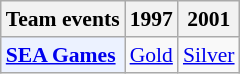<table class="wikitable" style="font-size: 90%; text-align:center">
<tr>
<th>Team events</th>
<th>1997</th>
<th>2001</th>
</tr>
<tr>
<td bgcolor="#ECF2FF"; align="left"><strong><a href='#'>SEA Games</a></strong></td>
<td> <a href='#'>Gold</a></td>
<td> <a href='#'>Silver</a></td>
</tr>
</table>
